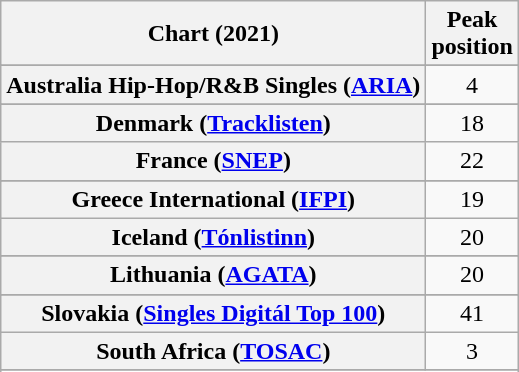<table class="wikitable sortable plainrowheaders" style="text-align:center">
<tr>
<th scope="col">Chart (2021)</th>
<th scope="col">Peak<br>position</th>
</tr>
<tr>
</tr>
<tr>
<th scope="row">Australia Hip-Hop/R&B Singles (<a href='#'>ARIA</a>)</th>
<td>4</td>
</tr>
<tr>
</tr>
<tr>
</tr>
<tr>
<th scope="row">Denmark (<a href='#'>Tracklisten</a>)</th>
<td>18</td>
</tr>
<tr>
<th scope="row">France (<a href='#'>SNEP</a>)</th>
<td>22</td>
</tr>
<tr>
</tr>
<tr>
<th scope="row">Greece International (<a href='#'>IFPI</a>)</th>
<td>19</td>
</tr>
<tr>
<th scope="row">Iceland (<a href='#'>Tónlistinn</a>)</th>
<td>20</td>
</tr>
<tr>
</tr>
<tr>
</tr>
<tr>
<th scope="row">Lithuania (<a href='#'>AGATA</a>)</th>
<td>20</td>
</tr>
<tr>
</tr>
<tr>
</tr>
<tr>
</tr>
<tr>
</tr>
<tr>
<th scope="row">Slovakia (<a href='#'>Singles Digitál Top 100</a>)</th>
<td>41</td>
</tr>
<tr>
<th scope="row">South Africa (<a href='#'>TOSAC</a>)</th>
<td>3</td>
</tr>
<tr>
</tr>
<tr>
</tr>
<tr>
</tr>
<tr>
</tr>
<tr>
</tr>
</table>
